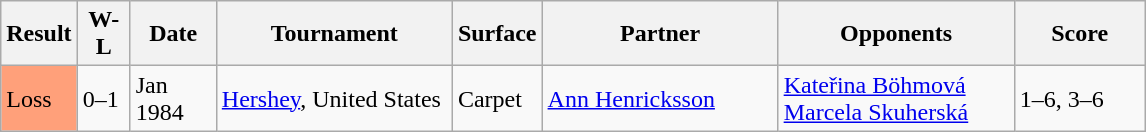<table class="sortable wikitable">
<tr>
<th>Result</th>
<th style="width:28px" class="unsortable">W-L</th>
<th style="width:50px">Date</th>
<th style="width:150px">Tournament</th>
<th style="width:50px">Surface</th>
<th style="width:150px">Partner</th>
<th style="width:150px">Opponents</th>
<th style="width:80px" class="unsortable">Score</th>
</tr>
<tr>
<td style="background:#ffa07a;">Loss</td>
<td>0–1</td>
<td>Jan 1984</td>
<td><a href='#'>Hershey</a>, United States</td>
<td>Carpet</td>
<td> <a href='#'>Ann Henricksson</a></td>
<td> <a href='#'>Kateřina Böhmová</a><br> <a href='#'>Marcela Skuherská</a></td>
<td>1–6, 3–6</td>
</tr>
</table>
